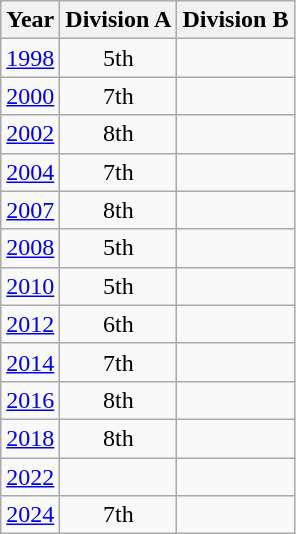<table class="wikitable" style="text-align:center">
<tr>
<th>Year</th>
<th>Division A</th>
<th>Division B</th>
</tr>
<tr>
<td><a href='#'>1998</a></td>
<td>5th</td>
<td></td>
</tr>
<tr>
<td><a href='#'>2000</a></td>
<td>7th</td>
<td></td>
</tr>
<tr>
<td><a href='#'>2002</a></td>
<td>8th</td>
<td></td>
</tr>
<tr>
<td><a href='#'>2004</a></td>
<td>7th</td>
<td></td>
</tr>
<tr>
<td><a href='#'>2007</a></td>
<td>8th</td>
<td></td>
</tr>
<tr>
<td><a href='#'>2008</a></td>
<td>5th</td>
<td></td>
</tr>
<tr>
<td><a href='#'>2010</a></td>
<td>5th</td>
<td></td>
</tr>
<tr>
<td><a href='#'>2012</a></td>
<td>6th</td>
<td></td>
</tr>
<tr>
<td><a href='#'>2014</a></td>
<td>7th</td>
<td></td>
</tr>
<tr>
<td><a href='#'>2016</a></td>
<td>8th</td>
<td></td>
</tr>
<tr>
<td><a href='#'>2018</a></td>
<td>8th</td>
<td></td>
</tr>
<tr>
<td><a href='#'>2022</a></td>
<td></td>
<td></td>
</tr>
<tr>
<td><a href='#'>2024</a></td>
<td>7th</td>
<td></td>
</tr>
</table>
